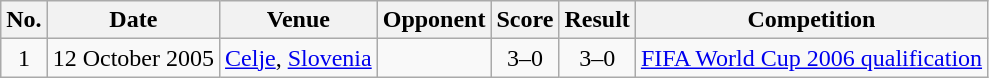<table class="wikitable sortable">
<tr>
<th scope="col">No.</th>
<th scope="col">Date</th>
<th scope="col">Venue</th>
<th scope="col">Opponent</th>
<th scope="col">Score</th>
<th scope="col">Result</th>
<th scope="col">Competition</th>
</tr>
<tr>
<td style="text-align:center">1</td>
<td>12 October 2005</td>
<td><a href='#'>Celje</a>, <a href='#'>Slovenia</a></td>
<td></td>
<td style="text-align:center">3–0</td>
<td style="text-align:center">3–0</td>
<td><a href='#'>FIFA World Cup 2006 qualification</a></td>
</tr>
</table>
